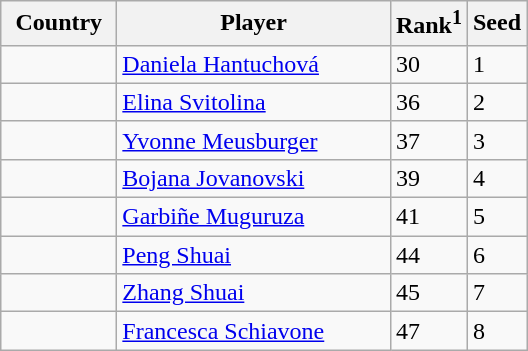<table class="sortable wikitable">
<tr>
<th width="70">Country</th>
<th width="175">Player</th>
<th>Rank<sup>1</sup></th>
<th>Seed</th>
</tr>
<tr>
<td></td>
<td><a href='#'>Daniela Hantuchová</a></td>
<td>30</td>
<td>1</td>
</tr>
<tr>
<td></td>
<td><a href='#'>Elina Svitolina</a></td>
<td>36</td>
<td>2</td>
</tr>
<tr>
<td></td>
<td><a href='#'>Yvonne Meusburger</a></td>
<td>37</td>
<td>3</td>
</tr>
<tr>
<td></td>
<td><a href='#'>Bojana Jovanovski</a></td>
<td>39</td>
<td>4</td>
</tr>
<tr>
<td></td>
<td><a href='#'>Garbiñe Muguruza</a></td>
<td>41</td>
<td>5</td>
</tr>
<tr>
<td></td>
<td><a href='#'>Peng Shuai</a></td>
<td>44</td>
<td>6</td>
</tr>
<tr>
<td></td>
<td><a href='#'>Zhang Shuai</a></td>
<td>45</td>
<td>7</td>
</tr>
<tr>
<td></td>
<td><a href='#'>Francesca Schiavone</a></td>
<td>47</td>
<td>8</td>
</tr>
</table>
